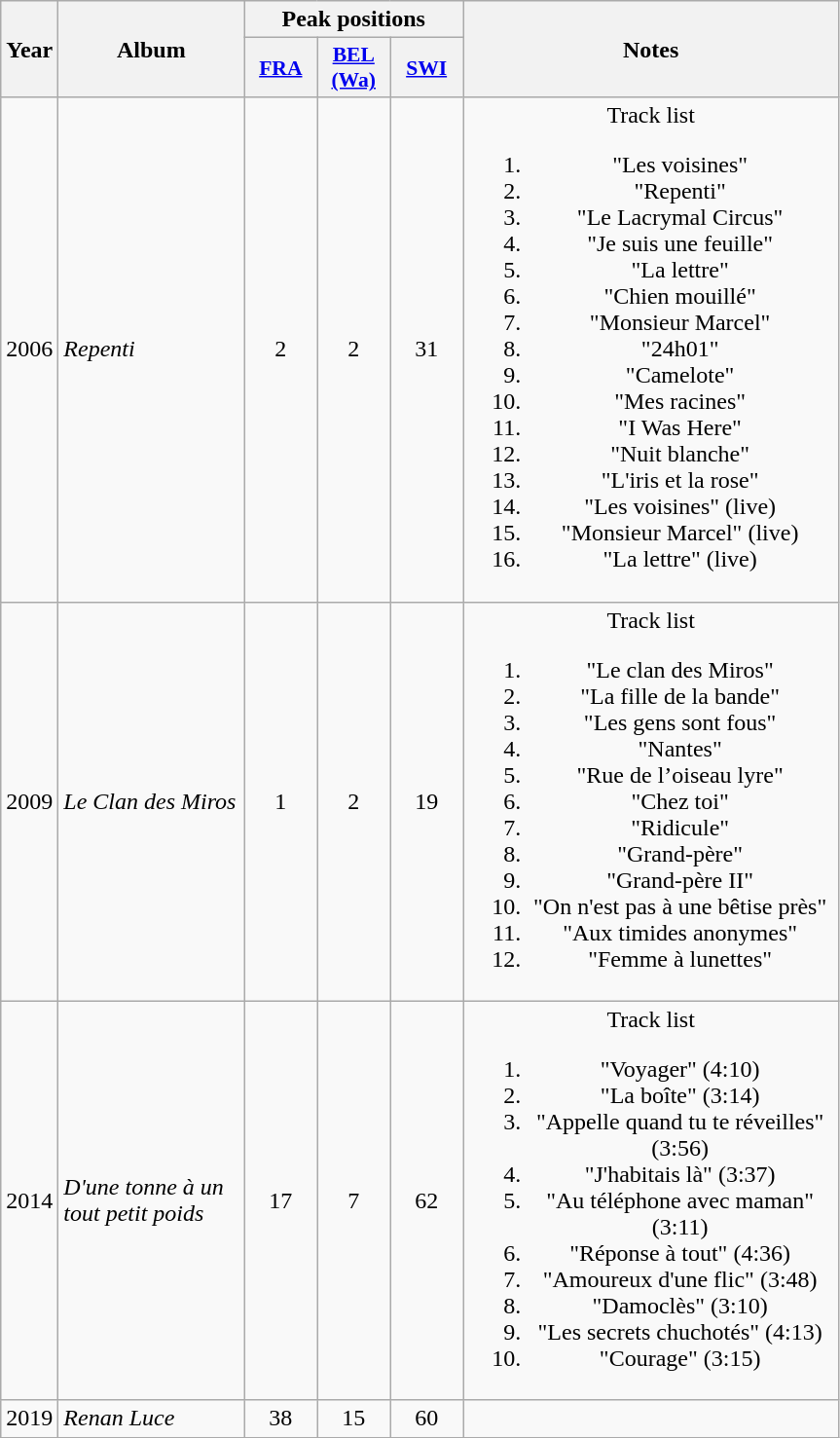<table class="wikitable">
<tr>
<th align="center" rowspan="2" width="10">Year</th>
<th align="center" rowspan="2" width="120">Album</th>
<th align="center" colspan="3" width="20">Peak positions</th>
<th align="center" rowspan="2" width="250">Notes</th>
</tr>
<tr>
<th scope="col" style="width:3em;font-size:90%;"><a href='#'>FRA</a><br></th>
<th scope="col" style="width:3em;font-size:90%;"><a href='#'>BEL<br>(Wa)</a><br></th>
<th scope="col" style="width:3em;font-size:90%;"><a href='#'>SWI</a><br></th>
</tr>
<tr>
<td style="text-align:center;">2006</td>
<td><em>Repenti</em></td>
<td style="text-align:center;">2</td>
<td style="text-align:center;">2</td>
<td style="text-align:center;">31</td>
<td style="text-align:center;">Track list<br><ol><li>"Les voisines"</li><li>"Repenti"</li><li>"Le Lacrymal Circus"</li><li>"Je suis une feuille"</li><li>"La lettre"</li><li>"Chien mouillé"</li><li>"Monsieur Marcel"</li><li>"24h01"</li><li>"Camelote"</li><li>"Mes racines"</li><li>"I Was Here"</li><li>"Nuit blanche"</li><li>"L'iris et la rose"</li><li>"Les voisines" (live)</li><li>"Monsieur Marcel" (live)</li><li>"La lettre" (live)</li></ol></td>
</tr>
<tr>
<td style="text-align:center;">2009</td>
<td><em>Le Clan des Miros</em></td>
<td style="text-align:center;">1</td>
<td style="text-align:center;">2</td>
<td style="text-align:center;">19</td>
<td style="text-align:center;">Track list<br><ol><li>"Le clan des Miros"</li><li>"La fille de la bande"</li><li>"Les gens sont fous"</li><li>"Nantes"</li><li>"Rue de l’oiseau lyre"</li><li>"Chez toi"</li><li>"Ridicule"</li><li>"Grand-père"</li><li>"Grand-père II"</li><li>"On n'est pas à une bêtise près"</li><li>"Aux timides anonymes"</li><li>"Femme à lunettes"</li></ol></td>
</tr>
<tr>
<td style="text-align:center;">2014</td>
<td><em>D'une tonne à un tout petit poids</em></td>
<td style="text-align:center;">17</td>
<td style="text-align:center;">7</td>
<td style="text-align:center;">62</td>
<td style="text-align:center;">Track list<br><ol><li>"Voyager" (4:10)</li><li>"La boîte" (3:14)</li><li>"Appelle quand tu te réveilles" (3:56)</li><li>"J'habitais là" (3:37)</li><li>"Au téléphone avec maman" (3:11)</li><li>"Réponse à tout" (4:36)</li><li>"Amoureux d'une flic" (3:48)</li><li>"Damoclès" (3:10)</li><li>"Les secrets chuchotés" (4:13)</li><li>"Courage" (3:15)</li></ol></td>
</tr>
<tr>
<td style="text-align:center;">2019</td>
<td><em>Renan Luce</em></td>
<td style="text-align:center;">38<br></td>
<td style="text-align:center;">15</td>
<td style="text-align:center;">60</td>
<td style="text-align:center;"></td>
</tr>
</table>
